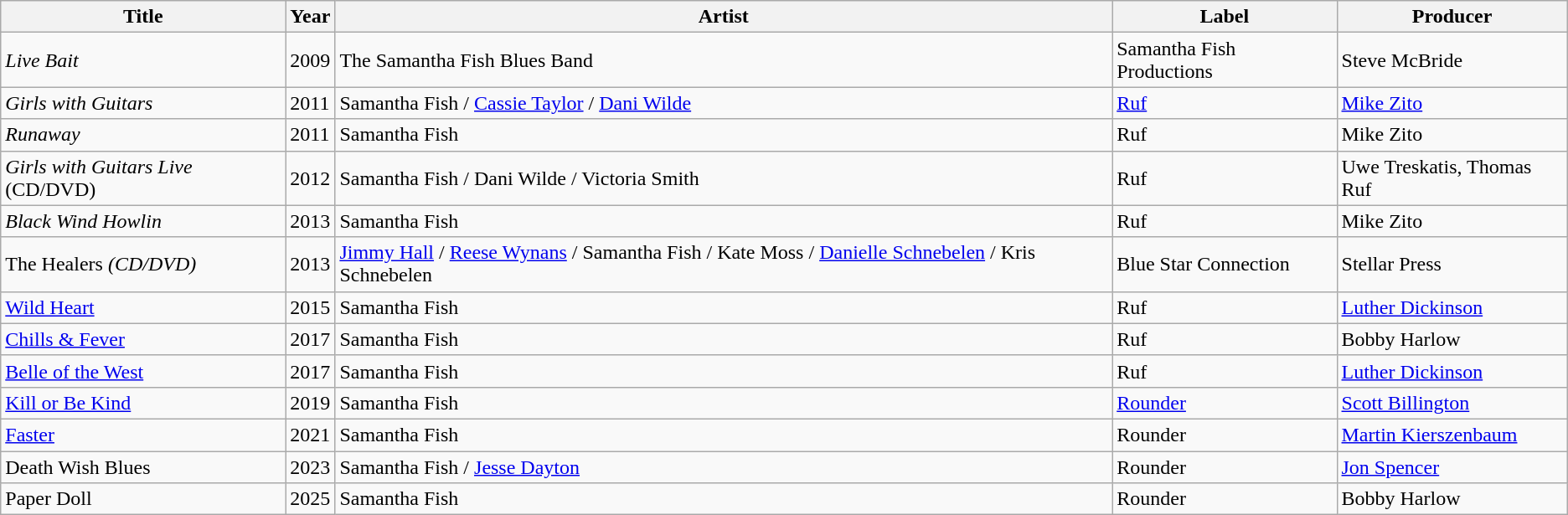<table class="wikitable">
<tr>
<th>Title</th>
<th>Year</th>
<th>Artist</th>
<th>Label</th>
<th>Producer</th>
</tr>
<tr>
<td><em>Live Bait</em></td>
<td>2009</td>
<td>The Samantha Fish Blues Band</td>
<td>Samantha Fish Productions</td>
<td>Steve McBride</td>
</tr>
<tr>
<td><em>Girls with Guitars</em></td>
<td>2011</td>
<td>Samantha Fish / <a href='#'>Cassie Taylor</a> / <a href='#'>Dani Wilde</a></td>
<td><a href='#'>Ruf</a></td>
<td><a href='#'>Mike Zito</a></td>
</tr>
<tr>
<td><em>Runaway</em></td>
<td>2011</td>
<td>Samantha Fish</td>
<td>Ruf</td>
<td>Mike Zito</td>
</tr>
<tr>
<td><em>Girls with Guitars Live</em> (CD/DVD)</td>
<td>2012</td>
<td>Samantha Fish / Dani Wilde / Victoria Smith</td>
<td>Ruf</td>
<td>Uwe Treskatis, Thomas Ruf</td>
</tr>
<tr>
<td><em>Black Wind Howlin<strong></td>
<td>2013</td>
<td>Samantha Fish</td>
<td>Ruf</td>
<td>Mike Zito</td>
</tr>
<tr>
<td></em>The Healers<em> (CD/DVD)</td>
<td>2013</td>
<td><a href='#'>Jimmy Hall</a> / <a href='#'>Reese Wynans</a> / Samantha Fish / Kate Moss / <a href='#'>Danielle Schnebelen</a> / Kris Schnebelen</td>
<td>Blue Star Connection</td>
<td>Stellar Press</td>
</tr>
<tr>
<td></em><a href='#'>Wild Heart</a><em></td>
<td>2015</td>
<td>Samantha Fish</td>
<td>Ruf</td>
<td><a href='#'>Luther Dickinson</a></td>
</tr>
<tr>
<td></em><a href='#'>Chills & Fever</a><em></td>
<td>2017</td>
<td>Samantha Fish</td>
<td>Ruf</td>
<td>Bobby Harlow</td>
</tr>
<tr>
<td></em><a href='#'>Belle of the West</a><em></td>
<td>2017</td>
<td>Samantha Fish</td>
<td>Ruf</td>
<td><a href='#'>Luther Dickinson</a></td>
</tr>
<tr>
<td></em><a href='#'>Kill or Be Kind</a><em></td>
<td>2019</td>
<td>Samantha Fish</td>
<td><a href='#'>Rounder</a></td>
<td><a href='#'>Scott Billington</a></td>
</tr>
<tr>
<td></em><a href='#'>Faster</a><em></td>
<td>2021</td>
<td>Samantha Fish</td>
<td>Rounder</td>
<td><a href='#'>Martin Kierszenbaum</a></td>
</tr>
<tr>
<td></em>Death Wish Blues<em></td>
<td>2023</td>
<td>Samantha Fish / <a href='#'>Jesse Dayton</a></td>
<td>Rounder</td>
<td><a href='#'>Jon Spencer</a></td>
</tr>
<tr>
<td></em>Paper Doll<em></td>
<td>2025</td>
<td>Samantha Fish</td>
<td>Rounder</td>
<td>Bobby Harlow</td>
</tr>
</table>
